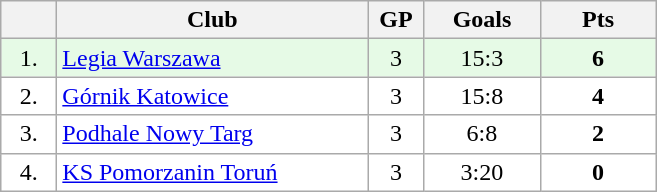<table class="wikitable">
<tr>
<th width="30"></th>
<th width="200">Club</th>
<th width="30">GP</th>
<th width="70">Goals</th>
<th width="70">Pts</th>
</tr>
<tr bgcolor="#e6fae6" align="center">
<td>1.</td>
<td align="left"><a href='#'>Legia Warszawa</a></td>
<td>3</td>
<td>15:3</td>
<td><strong>6</strong></td>
</tr>
<tr bgcolor="#FFFFFF" align="center">
<td>2.</td>
<td align="left"><a href='#'>Górnik Katowice</a></td>
<td>3</td>
<td>15:8</td>
<td><strong>4</strong></td>
</tr>
<tr bgcolor="#FFFFFF" align="center">
<td>3.</td>
<td align="left"><a href='#'>Podhale Nowy Targ</a></td>
<td>3</td>
<td>6:8</td>
<td><strong>2</strong></td>
</tr>
<tr bgcolor="#FFFFFF" align="center">
<td>4.</td>
<td align="left"><a href='#'>KS Pomorzanin Toruń</a></td>
<td>3</td>
<td>3:20</td>
<td><strong>0</strong></td>
</tr>
</table>
